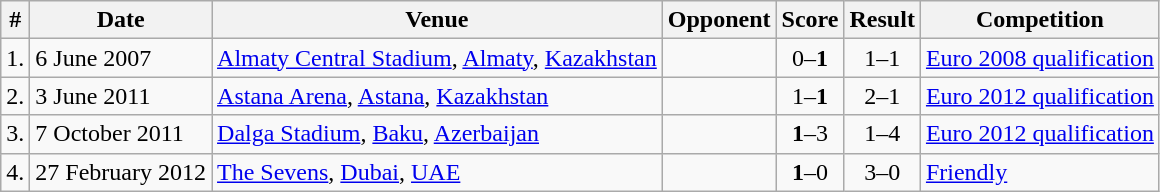<table class="wikitable">
<tr>
<th>#</th>
<th>Date</th>
<th>Venue</th>
<th>Opponent</th>
<th>Score</th>
<th>Result</th>
<th>Competition</th>
</tr>
<tr>
<td>1.</td>
<td>6 June 2007</td>
<td><a href='#'>Almaty Central Stadium</a>, <a href='#'>Almaty</a>, <a href='#'>Kazakhstan</a></td>
<td></td>
<td align=center>0–<strong>1</strong></td>
<td align=center>1–1</td>
<td><a href='#'>Euro 2008 qualification</a></td>
</tr>
<tr>
<td>2.</td>
<td>3 June 2011</td>
<td><a href='#'>Astana Arena</a>, <a href='#'>Astana</a>, <a href='#'>Kazakhstan</a></td>
<td></td>
<td align=center>1–<strong>1</strong></td>
<td align=center>2–1</td>
<td><a href='#'>Euro 2012 
qualification</a></td>
</tr>
<tr>
<td>3.</td>
<td>7 October 2011</td>
<td><a href='#'>Dalga Stadium</a>, <a href='#'>Baku</a>, <a href='#'>Azerbaijan</a></td>
<td></td>
<td align=center><strong>1</strong>–3</td>
<td align=center>1–4</td>
<td><a href='#'>Euro 2012 
qualification</a></td>
</tr>
<tr>
<td>4.</td>
<td>27 February 2012</td>
<td><a href='#'>The Sevens</a>, <a href='#'>Dubai</a>, <a href='#'>UAE</a></td>
<td></td>
<td align=center><strong>1</strong>–0</td>
<td align=center>3–0</td>
<td><a href='#'>Friendly</a></td>
</tr>
</table>
